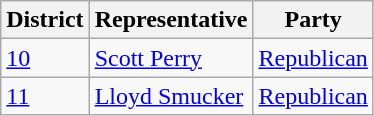<table class="wikitable">
<tr>
<th>District</th>
<th>Representative</th>
<th>Party</th>
</tr>
<tr>
<td><a href='#'>10</a></td>
<td><a href='#'>Scott Perry</a></td>
<td><a href='#'>Republican</a></td>
</tr>
<tr>
<td><a href='#'>11</a></td>
<td><a href='#'>Lloyd Smucker</a></td>
<td><a href='#'>Republican</a></td>
</tr>
</table>
